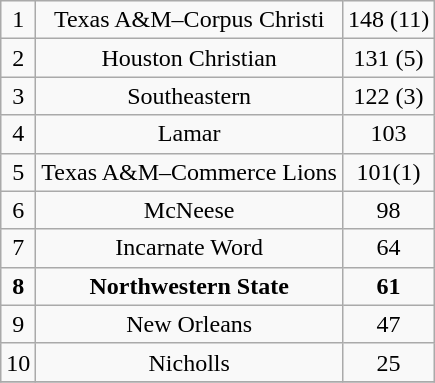<table class="wikitable">
<tr align="center">
<td>1</td>
<td>Texas A&M–Corpus Christi</td>
<td>148 (11)</td>
</tr>
<tr align="center">
<td>2</td>
<td>Houston Christian</td>
<td>131 (5)</td>
</tr>
<tr align="center">
<td>3</td>
<td>Southeastern</td>
<td>122 (3)</td>
</tr>
<tr align="center">
<td>4</td>
<td>Lamar</td>
<td>103</td>
</tr>
<tr align="center">
<td>5</td>
<td>Texas A&M–Commerce Lions</td>
<td>101(1)</td>
</tr>
<tr align="center">
<td>6</td>
<td>McNeese</td>
<td>98</td>
</tr>
<tr align="center">
<td>7</td>
<td>Incarnate Word</td>
<td>64</td>
</tr>
<tr align="center">
<td><strong>8</strong></td>
<td><strong>Northwestern State</strong></td>
<td><strong>61</strong></td>
</tr>
<tr align="center">
<td>9</td>
<td>New Orleans</td>
<td>47</td>
</tr>
<tr align="center">
<td>10</td>
<td>Nicholls</td>
<td>25</td>
</tr>
<tr align="center">
</tr>
</table>
